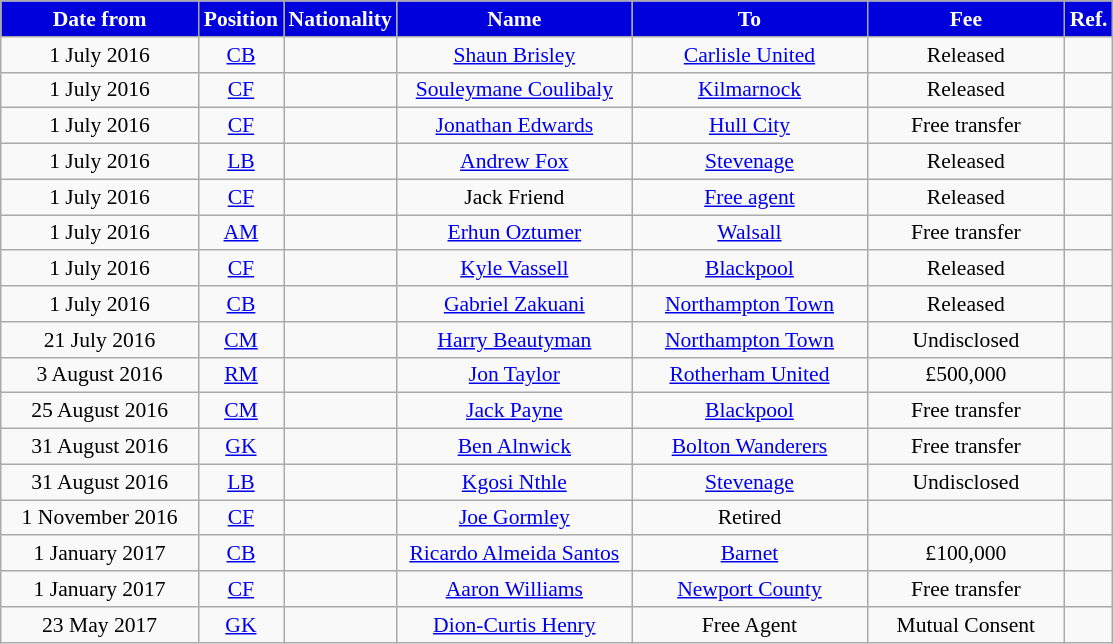<table class="wikitable"  style="text-align:center; font-size:90%; ">
<tr>
<th style="background:#0000DD; color:#FFFFFF; width:125px;">Date from</th>
<th style="background:#0000DD; color:#FFFFFF; width:50px;">Position</th>
<th style="background:#0000DD; color:#FFFFFF; width:50px;">Nationality</th>
<th style="background:#0000DD; color:#FFFFFF; width:150px;">Name</th>
<th style="background:#0000DD; color:#FFFFFF; width:150px;">To</th>
<th style="background:#0000DD; color:#FFFFFF; width:125px;">Fee</th>
<th style="background:#0000DD; color:#FFFFFF; width:25px;">Ref.</th>
</tr>
<tr>
<td>1 July 2016</td>
<td><a href='#'>CB</a></td>
<td></td>
<td><a href='#'>Shaun Brisley</a></td>
<td><a href='#'>Carlisle United</a> </td>
<td>Released</td>
<td></td>
</tr>
<tr>
<td>1 July 2016</td>
<td><a href='#'>CF</a></td>
<td></td>
<td><a href='#'>Souleymane Coulibaly</a></td>
<td><a href='#'>Kilmarnock</a> </td>
<td>Released</td>
<td></td>
</tr>
<tr>
<td>1 July 2016</td>
<td><a href='#'>CF</a></td>
<td></td>
<td><a href='#'>Jonathan Edwards</a></td>
<td><a href='#'>Hull City</a></td>
<td>Free transfer</td>
<td></td>
</tr>
<tr>
<td>1 July 2016</td>
<td><a href='#'>LB</a></td>
<td></td>
<td><a href='#'>Andrew Fox</a></td>
<td><a href='#'>Stevenage</a> </td>
<td>Released</td>
<td></td>
</tr>
<tr>
<td>1 July 2016</td>
<td><a href='#'>CF</a></td>
<td></td>
<td>Jack Friend</td>
<td><a href='#'>Free agent</a></td>
<td>Released</td>
<td></td>
</tr>
<tr>
<td>1 July 2016</td>
<td><a href='#'>AM</a></td>
<td></td>
<td><a href='#'>Erhun Oztumer</a></td>
<td><a href='#'>Walsall</a></td>
<td>Free transfer</td>
<td></td>
</tr>
<tr>
<td>1 July 2016</td>
<td><a href='#'>CF</a></td>
<td></td>
<td><a href='#'>Kyle Vassell</a></td>
<td><a href='#'>Blackpool</a> </td>
<td>Released</td>
<td></td>
</tr>
<tr>
<td>1 July 2016</td>
<td><a href='#'>CB</a></td>
<td></td>
<td><a href='#'>Gabriel Zakuani</a></td>
<td><a href='#'>Northampton Town</a> </td>
<td>Released</td>
<td></td>
</tr>
<tr>
<td>21 July 2016</td>
<td><a href='#'>CM</a></td>
<td></td>
<td><a href='#'>Harry Beautyman</a></td>
<td><a href='#'>Northampton Town</a></td>
<td>Undisclosed</td>
<td></td>
</tr>
<tr>
<td>3 August 2016</td>
<td><a href='#'>RM</a></td>
<td></td>
<td><a href='#'>Jon Taylor</a></td>
<td><a href='#'>Rotherham United</a></td>
<td>£500,000</td>
<td></td>
</tr>
<tr>
<td>25 August 2016</td>
<td><a href='#'>CM</a></td>
<td></td>
<td><a href='#'>Jack Payne</a></td>
<td><a href='#'>Blackpool</a></td>
<td>Free transfer</td>
<td></td>
</tr>
<tr>
<td>31 August 2016</td>
<td><a href='#'>GK</a></td>
<td></td>
<td><a href='#'>Ben Alnwick</a></td>
<td><a href='#'>Bolton Wanderers</a></td>
<td>Free transfer</td>
<td></td>
</tr>
<tr>
<td>31 August 2016</td>
<td><a href='#'>LB</a></td>
<td></td>
<td><a href='#'>Kgosi Nthle</a></td>
<td><a href='#'>Stevenage</a></td>
<td>Undisclosed</td>
<td></td>
</tr>
<tr>
<td>1 November 2016</td>
<td><a href='#'>CF</a></td>
<td></td>
<td><a href='#'>Joe Gormley</a></td>
<td>Retired</td>
<td></td>
<td></td>
</tr>
<tr>
<td>1 January 2017</td>
<td><a href='#'>CB</a></td>
<td></td>
<td><a href='#'>Ricardo Almeida Santos</a></td>
<td><a href='#'>Barnet</a></td>
<td>£100,000</td>
<td></td>
</tr>
<tr>
<td>1 January 2017</td>
<td><a href='#'>CF</a></td>
<td></td>
<td><a href='#'>Aaron Williams</a></td>
<td><a href='#'>Newport County</a></td>
<td>Free transfer</td>
<td></td>
</tr>
<tr>
<td>23 May 2017</td>
<td><a href='#'>GK</a></td>
<td></td>
<td><a href='#'>Dion-Curtis Henry</a></td>
<td>Free Agent</td>
<td>Mutual Consent</td>
<td></td>
</tr>
</table>
